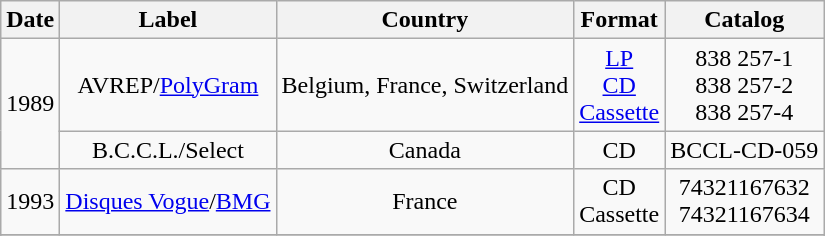<table class="wikitable" border="1">
<tr>
<th>Date</th>
<th>Label</th>
<th>Country</th>
<th>Format</th>
<th>Catalog</th>
</tr>
<tr>
<td rowspan=2 align=center>1989</td>
<td align=center>AVREP/<a href='#'>PolyGram</a></td>
<td align=center>Belgium, France, Switzerland</td>
<td align=center><a href='#'>LP</a><br><a href='#'>CD</a><br><a href='#'>Cassette</a></td>
<td align=center>838 257-1<br>838 257-2<br>838 257-4</td>
</tr>
<tr>
<td align=center>B.C.C.L./Select</td>
<td align=center>Canada</td>
<td align=center>CD</td>
<td align=center>BCCL-CD-059</td>
</tr>
<tr>
<td align=center>1993</td>
<td align=center><a href='#'>Disques Vogue</a>/<a href='#'>BMG</a></td>
<td align=center>France</td>
<td align=center>CD<br>Cassette</td>
<td align=center>74321167632<br>74321167634</td>
</tr>
<tr>
</tr>
<tr>
</tr>
</table>
